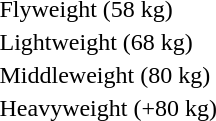<table>
<tr>
<td rowspan=2>Flyweight (58 kg)<br></td>
<td rowspan=2></td>
<td rowspan=2></td>
<td></td>
</tr>
<tr>
<td></td>
</tr>
<tr>
<td rowspan=2>Lightweight (68 kg)<br></td>
<td rowspan=2></td>
<td rowspan=2></td>
<td></td>
</tr>
<tr>
<td></td>
</tr>
<tr>
<td rowspan=2>Middleweight (80 kg)<br></td>
<td rowspan=2></td>
<td rowspan=2></td>
<td></td>
</tr>
<tr>
<td></td>
</tr>
<tr>
<td rowspan=2>Heavyweight (+80 kg)<br></td>
<td rowspan=2></td>
<td rowspan=2></td>
<td></td>
</tr>
<tr>
<td></td>
</tr>
</table>
